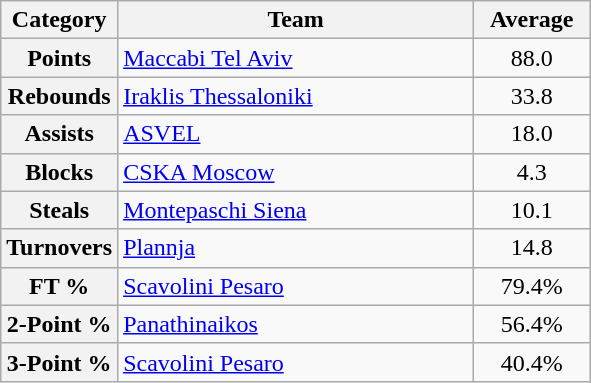<table class="wikitable">
<tr>
<th>Category</th>
<th width=230>Team</th>
<th width=70>Average</th>
</tr>
<tr>
<th>Points</th>
<td> <a href='#'>Maccabi Tel Aviv</a></td>
<td style="text-align: center;">88.0</td>
</tr>
<tr>
<th>Rebounds</th>
<td> <a href='#'>Iraklis Thessaloniki</a></td>
<td style="text-align: center;">33.8</td>
</tr>
<tr>
<th>Assists</th>
<td> <a href='#'>ASVEL</a></td>
<td style="text-align: center;">18.0</td>
</tr>
<tr>
<th>Blocks</th>
<td> <a href='#'>CSKA Moscow</a></td>
<td style="text-align: center;">4.3</td>
</tr>
<tr>
<th>Steals</th>
<td> <a href='#'>Montepaschi Siena</a></td>
<td style="text-align: center;">10.1</td>
</tr>
<tr>
<th>Turnovers</th>
<td> <a href='#'>Plannja</a></td>
<td style="text-align: center;">14.8</td>
</tr>
<tr>
<th>FT %</th>
<td> <a href='#'>Scavolini Pesaro</a></td>
<td style="text-align: center;">79.4%</td>
</tr>
<tr>
<th>2-Point %</th>
<td> <a href='#'>Panathinaikos</a></td>
<td style="text-align: center;">56.4%</td>
</tr>
<tr>
<th>3-Point %</th>
<td> <a href='#'>Scavolini Pesaro</a></td>
<td style="text-align: center;">40.4%</td>
</tr>
</table>
